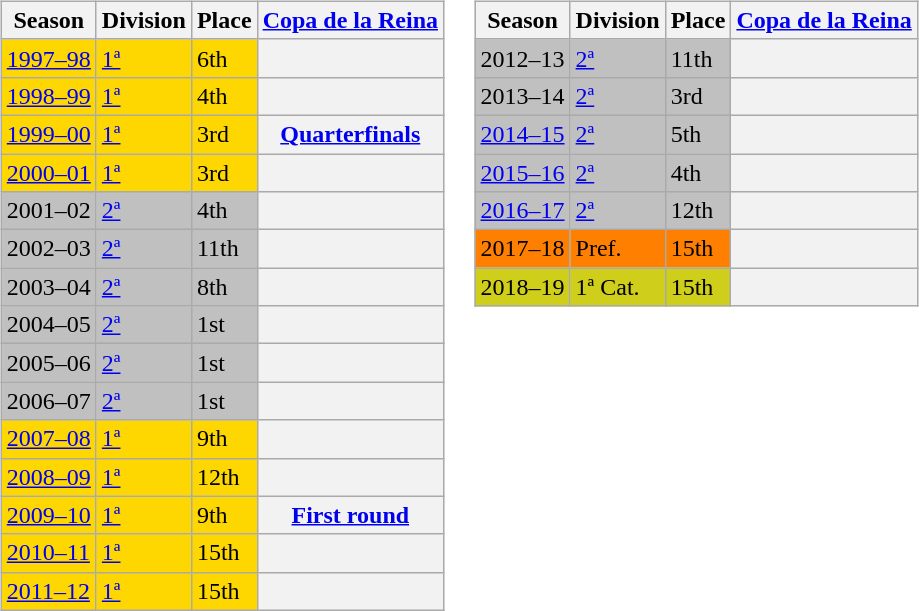<table>
<tr>
<td valign="top" width=0%><br><table class="wikitable">
<tr style="background:#f0f6fa;">
<th>Season</th>
<th>Division</th>
<th>Place</th>
<th><a href='#'>Copa de la Reina</a></th>
</tr>
<tr>
<td bgcolor=gold><a href='#'>1997–98</a></td>
<td bgcolor=gold><a href='#'>1ª</a></td>
<td bgcolor=gold>6th</td>
<th></th>
</tr>
<tr>
<td bgcolor=gold><a href='#'>1998–99</a></td>
<td bgcolor=gold><a href='#'>1ª</a></td>
<td bgcolor=gold>4th</td>
<th></th>
</tr>
<tr>
<td bgcolor=gold><a href='#'>1999–00</a></td>
<td bgcolor=gold><a href='#'>1ª</a></td>
<td bgcolor=gold>3rd</td>
<th><a href='#'>Quarterfinals</a></th>
</tr>
<tr>
<td bgcolor=gold><a href='#'>2000–01</a></td>
<td bgcolor=gold><a href='#'>1ª</a></td>
<td bgcolor=gold>3rd</td>
<th></th>
</tr>
<tr>
<td bgcolor=silver>2001–02</td>
<td bgcolor=silver><a href='#'>2ª</a></td>
<td bgcolor=silver>4th</td>
<th></th>
</tr>
<tr>
<td bgcolor=silver>2002–03</td>
<td bgcolor=silver><a href='#'>2ª</a></td>
<td bgcolor=silver>11th</td>
<th></th>
</tr>
<tr>
<td bgcolor=silver>2003–04</td>
<td bgcolor=silver><a href='#'>2ª</a></td>
<td bgcolor=silver>8th</td>
<th></th>
</tr>
<tr>
<td bgcolor=silver>2004–05</td>
<td bgcolor=silver><a href='#'>2ª</a></td>
<td bgcolor=silver>1st</td>
<th></th>
</tr>
<tr>
<td bgcolor=silver>2005–06</td>
<td bgcolor=silver><a href='#'>2ª</a></td>
<td bgcolor=silver>1st</td>
<th></th>
</tr>
<tr>
<td bgcolor=silver>2006–07</td>
<td bgcolor=silver><a href='#'>2ª</a></td>
<td bgcolor=silver>1st</td>
<th></th>
</tr>
<tr>
<td bgcolor=gold><a href='#'>2007–08</a></td>
<td bgcolor=gold><a href='#'>1ª</a></td>
<td bgcolor=gold>9th</td>
<th></th>
</tr>
<tr>
<td bgcolor=gold><a href='#'>2008–09</a></td>
<td bgcolor=gold><a href='#'>1ª</a></td>
<td bgcolor=gold>12th</td>
<th></th>
</tr>
<tr>
<td bgcolor=gold><a href='#'>2009–10</a></td>
<td bgcolor=gold><a href='#'>1ª</a></td>
<td bgcolor=gold>9th</td>
<th><a href='#'>First round</a></th>
</tr>
<tr>
<td bgcolor=gold><a href='#'>2010–11</a></td>
<td bgcolor=gold><a href='#'>1ª</a></td>
<td bgcolor=gold>15th</td>
<th></th>
</tr>
<tr>
<td bgcolor=gold><a href='#'>2011–12</a></td>
<td bgcolor=gold><a href='#'>1ª</a></td>
<td bgcolor=gold>15th</td>
<th></th>
</tr>
</table>
</td>
<td valign="top" width=0%><br><table class="wikitable">
<tr style="background:#f0f6fa;">
<th>Season</th>
<th>Division</th>
<th>Place</th>
<th><a href='#'>Copa de la Reina</a></th>
</tr>
<tr>
<td bgcolor=silver>2012–13</td>
<td bgcolor=silver><a href='#'>2ª</a></td>
<td bgcolor=silver>11th</td>
<th></th>
</tr>
<tr>
<td bgcolor=silver>2013–14</td>
<td bgcolor=silver><a href='#'>2ª</a></td>
<td bgcolor=silver>3rd</td>
<th></th>
</tr>
<tr>
<td bgcolor=silver><a href='#'>2014–15</a></td>
<td bgcolor=silver><a href='#'>2ª</a></td>
<td bgcolor=silver>5th</td>
<th></th>
</tr>
<tr>
<td bgcolor=silver><a href='#'>2015–16</a></td>
<td bgcolor=silver><a href='#'>2ª</a></td>
<td bgcolor=silver>4th</td>
<th></th>
</tr>
<tr>
<td bgcolor=silver><a href='#'>2016–17</a></td>
<td bgcolor=silver><a href='#'>2ª</a></td>
<td bgcolor=silver>12th</td>
<th></th>
</tr>
<tr>
<td style="background:#FF7F00;">2017–18</td>
<td style="background:#FF7F00;">Pref.</td>
<td style="background:#FF7F00;">15th</td>
<th></th>
</tr>
<tr>
<td style="background:#CECE1B;">2018–19</td>
<td style="background:#CECE1B;">1ª Cat.</td>
<td style="background:#CECE1B;">15th</td>
<th></th>
</tr>
</table>
</td>
</tr>
</table>
